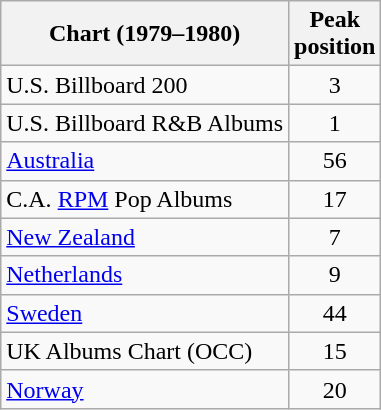<table class="wikitable">
<tr>
<th>Chart (1979–1980)</th>
<th>Peak<br>position</th>
</tr>
<tr>
<td>U.S. Billboard 200</td>
<td align="center">3</td>
</tr>
<tr>
<td>U.S. Billboard R&B Albums</td>
<td align="center">1</td>
</tr>
<tr>
<td><a href='#'>Australia</a></td>
<td align="center">56</td>
</tr>
<tr>
<td>C.A. <a href='#'>RPM</a> Pop Albums</td>
<td align="center">17</td>
</tr>
<tr>
<td><a href='#'>New Zealand</a></td>
<td align="center">7</td>
</tr>
<tr>
<td><a href='#'>Netherlands</a></td>
<td align="center">9</td>
</tr>
<tr>
<td><a href='#'>Sweden</a></td>
<td align="center">44</td>
</tr>
<tr>
<td>UK Albums Chart (OCC)</td>
<td align="center">15</td>
</tr>
<tr>
<td><a href='#'>Norway</a></td>
<td align="center">20</td>
</tr>
</table>
